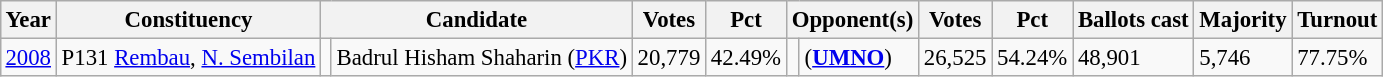<table class="wikitable" style="margin:0.5em ; font-size:95%">
<tr>
<th>Year</th>
<th>Constituency</th>
<th colspan=2>Candidate</th>
<th>Votes</th>
<th>Pct</th>
<th colspan=2>Opponent(s)</th>
<th>Votes</th>
<th>Pct</th>
<th>Ballots cast</th>
<th>Majority</th>
<th>Turnout</th>
</tr>
<tr>
<td><a href='#'>2008</a></td>
<td>P131 <a href='#'>Rembau</a>, <a href='#'>N. Sembilan</a></td>
<td></td>
<td>Badrul Hisham Shaharin (<a href='#'>PKR</a>)</td>
<td align="right">20,779</td>
<td>42.49%</td>
<td></td>
<td> (<a href='#'><strong>UMNO</strong></a>)</td>
<td align="right">26,525</td>
<td>54.24%</td>
<td>48,901</td>
<td>5,746</td>
<td>77.75%</td>
</tr>
</table>
